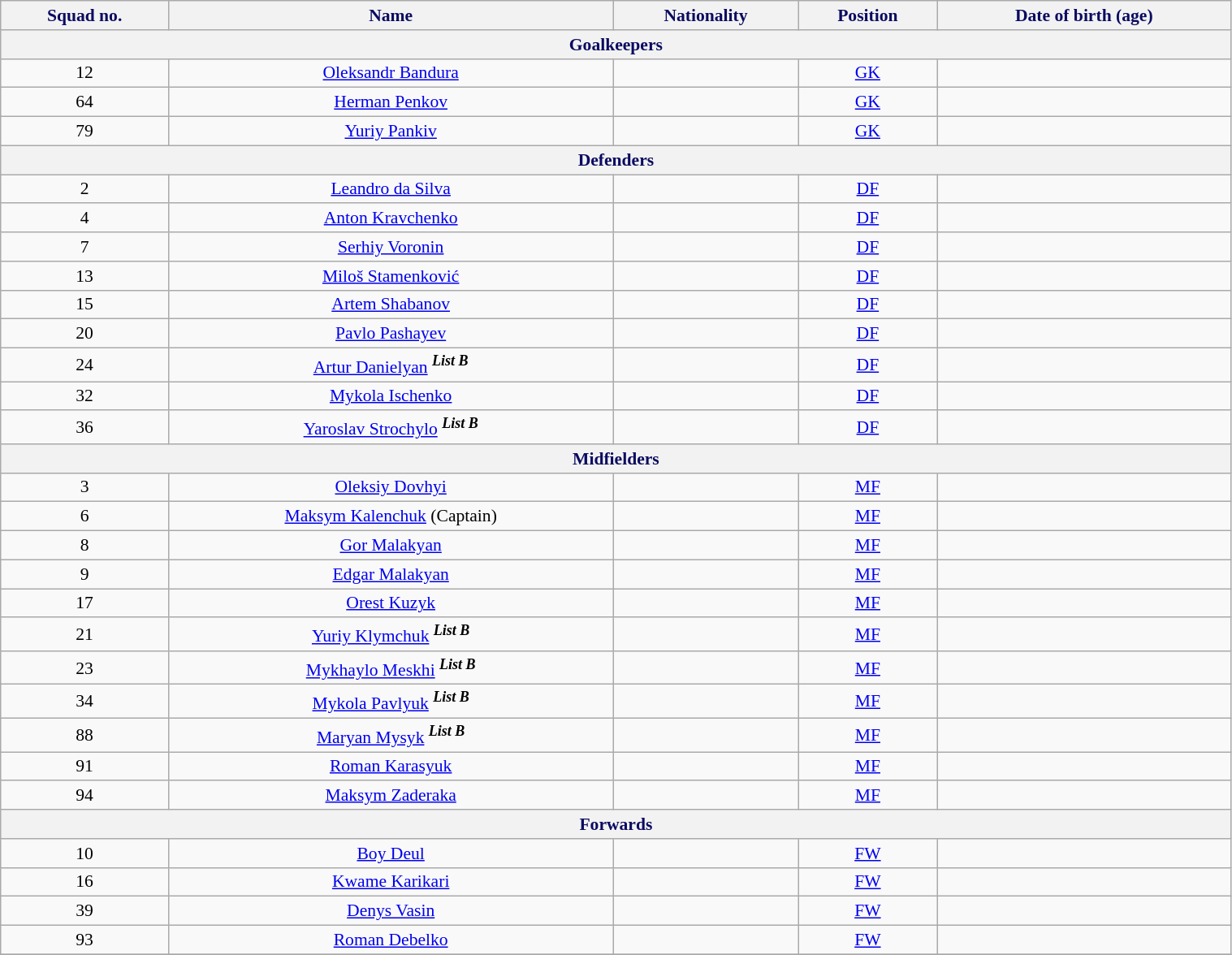<table class="wikitable" style="text-align:center; font-size:90%; width:80%">
<tr>
<th style="background:#white; color:#0B0B61; text-align:center">Squad no.</th>
<th style="background:#white; color:#0B0B61; text-align:center">Name</th>
<th style="background:#white; color:#0B0B61; text-align:center">Nationality</th>
<th style="background:#white; color:#0B0B61; text-align:center">Position</th>
<th style="background:#white; color:#0B0B61; text-align:center">Date of birth (age)</th>
</tr>
<tr>
<th colspan="6" style="background:#white; color:#0B0B61; text-align:center">Goalkeepers</th>
</tr>
<tr>
<td>12</td>
<td><a href='#'>Oleksandr Bandura</a></td>
<td></td>
<td><a href='#'>GK</a></td>
<td></td>
</tr>
<tr>
<td>64</td>
<td><a href='#'>Herman Penkov</a></td>
<td></td>
<td><a href='#'>GK</a></td>
<td></td>
</tr>
<tr>
<td>79</td>
<td><a href='#'>Yuriy Pankiv</a></td>
<td></td>
<td><a href='#'>GK</a></td>
<td></td>
</tr>
<tr>
<th colspan="6" style="background:#white; color:#0B0B61; text-align:center">Defenders</th>
</tr>
<tr>
<td>2</td>
<td><a href='#'>Leandro da Silva</a></td>
<td></td>
<td><a href='#'>DF</a></td>
<td></td>
</tr>
<tr>
<td>4</td>
<td><a href='#'>Anton Kravchenko</a></td>
<td></td>
<td><a href='#'>DF</a></td>
<td></td>
</tr>
<tr>
<td>7</td>
<td><a href='#'>Serhiy Voronin</a></td>
<td></td>
<td><a href='#'>DF</a></td>
<td></td>
</tr>
<tr>
<td>13</td>
<td><a href='#'>Miloš Stamenković</a></td>
<td></td>
<td><a href='#'>DF</a></td>
<td></td>
</tr>
<tr>
<td>15</td>
<td><a href='#'>Artem Shabanov</a></td>
<td></td>
<td><a href='#'>DF</a></td>
<td></td>
</tr>
<tr>
<td>20</td>
<td><a href='#'>Pavlo Pashayev</a></td>
<td></td>
<td><a href='#'>DF</a></td>
<td></td>
</tr>
<tr>
<td>24</td>
<td><a href='#'>Artur Danielyan</a> <sup><strong><em>List B</em></strong></sup></td>
<td></td>
<td><a href='#'>DF</a></td>
<td></td>
</tr>
<tr>
<td>32</td>
<td><a href='#'>Mykola Ischenko</a></td>
<td></td>
<td><a href='#'>DF</a></td>
<td></td>
</tr>
<tr>
<td>36</td>
<td><a href='#'>Yaroslav Strochylo</a> <sup><strong><em>List B</em></strong></sup></td>
<td></td>
<td><a href='#'>DF</a></td>
<td></td>
</tr>
<tr>
<th colspan="6" style="background:#white; color:#0B0B61; text-align:center">Midfielders</th>
</tr>
<tr>
<td>3</td>
<td><a href='#'>Oleksiy Dovhyi</a></td>
<td></td>
<td><a href='#'>MF</a></td>
<td></td>
</tr>
<tr>
<td>6</td>
<td><a href='#'>Maksym Kalenchuk</a> (Captain)</td>
<td></td>
<td><a href='#'>MF</a></td>
<td></td>
</tr>
<tr>
<td>8</td>
<td><a href='#'>Gor Malakyan</a></td>
<td></td>
<td><a href='#'>MF</a></td>
<td></td>
</tr>
<tr>
<td>9</td>
<td><a href='#'>Edgar Malakyan</a></td>
<td></td>
<td><a href='#'>MF</a></td>
<td></td>
</tr>
<tr>
<td>17</td>
<td><a href='#'>Orest Kuzyk</a></td>
<td></td>
<td><a href='#'>MF</a></td>
<td></td>
</tr>
<tr>
<td>21</td>
<td><a href='#'>Yuriy Klymchuk</a> <sup><strong><em>List B</em></strong></sup></td>
<td></td>
<td><a href='#'>MF</a></td>
<td></td>
</tr>
<tr>
<td>23</td>
<td><a href='#'>Mykhaylo Meskhi</a> <sup><strong><em>List B</em></strong></sup></td>
<td></td>
<td><a href='#'>MF</a></td>
<td></td>
</tr>
<tr>
<td>34</td>
<td><a href='#'>Mykola Pavlyuk</a> <sup><strong><em>List B</em></strong></sup></td>
<td></td>
<td><a href='#'>MF</a></td>
<td></td>
</tr>
<tr>
<td>88</td>
<td><a href='#'>Maryan Mysyk</a> <sup><strong><em>List B</em></strong></sup></td>
<td></td>
<td><a href='#'>MF</a></td>
<td></td>
</tr>
<tr>
<td>91</td>
<td><a href='#'>Roman Karasyuk</a></td>
<td></td>
<td><a href='#'>MF</a></td>
<td></td>
</tr>
<tr>
<td>94</td>
<td><a href='#'>Maksym Zaderaka</a></td>
<td></td>
<td><a href='#'>MF</a></td>
<td></td>
</tr>
<tr>
<th colspan="7" style="background:#white; color:#0B0B61; text-align:center">Forwards</th>
</tr>
<tr>
<td>10</td>
<td><a href='#'>Boy Deul</a></td>
<td></td>
<td><a href='#'>FW</a></td>
<td></td>
</tr>
<tr>
<td>16</td>
<td><a href='#'>Kwame Karikari</a></td>
<td></td>
<td><a href='#'>FW</a></td>
<td></td>
</tr>
<tr>
<td>39</td>
<td><a href='#'>Denys Vasin</a></td>
<td></td>
<td><a href='#'>FW</a></td>
<td></td>
</tr>
<tr>
<td>93</td>
<td><a href='#'>Roman Debelko</a></td>
<td></td>
<td><a href='#'>FW</a></td>
<td></td>
</tr>
<tr>
</tr>
</table>
